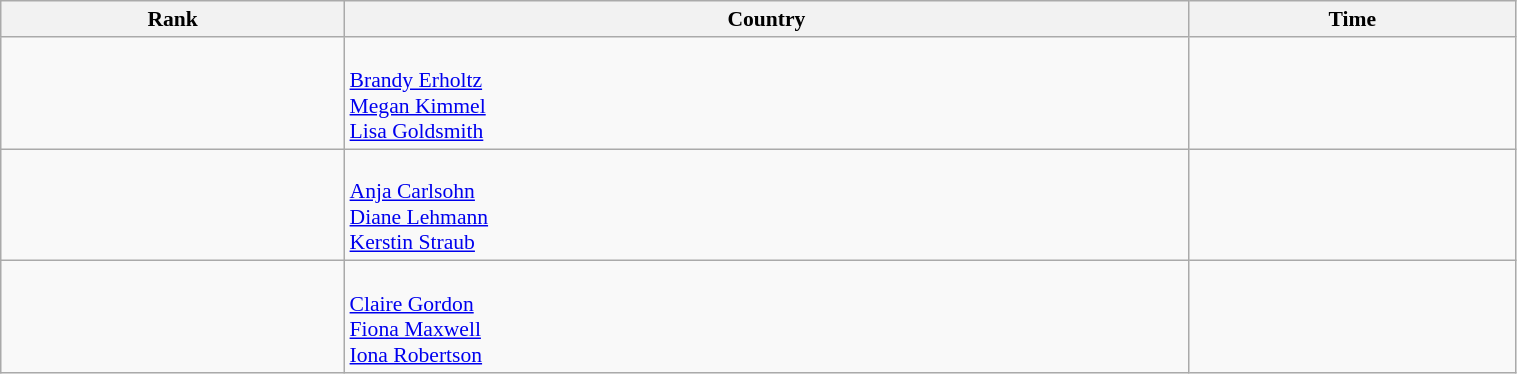<table class="wikitable" width=80% style="font-size:90%; text-align:left;">
<tr>
<th>Rank</th>
<th>Country</th>
<th>Time</th>
</tr>
<tr>
<td align="center"></td>
<td><br><a href='#'>Brandy Erholtz</a><br><a href='#'>Megan Kimmel</a><br><a href='#'>Lisa Goldsmith</a></td>
<td></td>
</tr>
<tr>
<td align="center"></td>
<td><br><a href='#'>Anja Carlsohn</a><br><a href='#'>Diane Lehmann</a><br><a href='#'>Kerstin Straub</a></td>
<td></td>
</tr>
<tr>
<td align="center"></td>
<td><br><a href='#'>Claire Gordon</a><br><a href='#'>Fiona Maxwell</a><br><a href='#'>Iona Robertson</a></td>
<td></td>
</tr>
</table>
